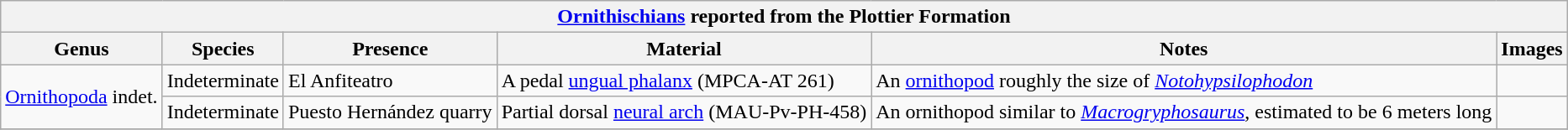<table class="wikitable" align="center">
<tr>
<th colspan="6" align="center"><strong><a href='#'>Ornithischians</a> reported from the Plottier Formation</strong></th>
</tr>
<tr>
<th>Genus</th>
<th>Species</th>
<th>Presence</th>
<th><strong>Material</strong></th>
<th>Notes</th>
<th>Images</th>
</tr>
<tr>
<td rowspan="2"><a href='#'>Ornithopoda</a> indet.</td>
<td>Indeterminate</td>
<td>El Anfiteatro</td>
<td>A pedal <a href='#'>ungual phalanx</a> (MPCA-AT 261)</td>
<td>An <a href='#'>ornithopod</a> roughly the size of <em><a href='#'>Notohypsilophodon</a></em></td>
<td></td>
</tr>
<tr>
<td>Indeterminate</td>
<td>Puesto Hernández quarry</td>
<td>Partial dorsal <a href='#'>neural arch</a> (MAU-Pv-PH-458)</td>
<td>An ornithopod similar to <em><a href='#'>Macrogryphosaurus</a></em>, estimated to be 6 meters long</td>
<td></td>
</tr>
<tr>
</tr>
</table>
